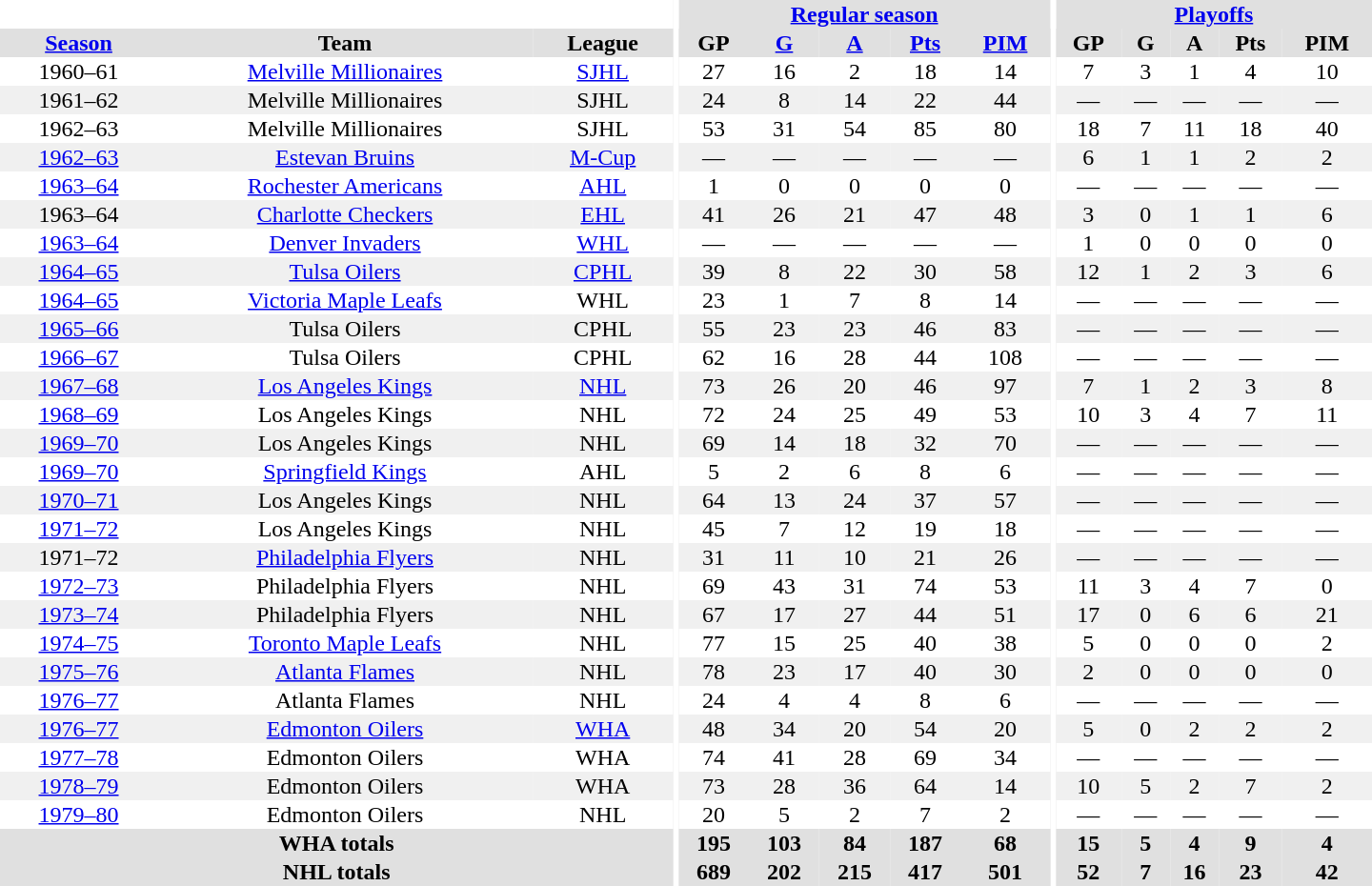<table border="0" cellpadding="1" cellspacing="0" style="text-align:center; width:60em">
<tr bgcolor="#e0e0e0">
<th colspan="3" bgcolor="#ffffff"></th>
<th rowspan="100" bgcolor="#ffffff"></th>
<th colspan="5"><a href='#'>Regular season</a></th>
<th rowspan="100" bgcolor="#ffffff"></th>
<th colspan="5"><a href='#'>Playoffs</a></th>
</tr>
<tr bgcolor="#e0e0e0">
<th><a href='#'>Season</a></th>
<th>Team</th>
<th>League</th>
<th>GP</th>
<th><a href='#'>G</a></th>
<th><a href='#'>A</a></th>
<th><a href='#'>Pts</a></th>
<th><a href='#'>PIM</a></th>
<th>GP</th>
<th>G</th>
<th>A</th>
<th>Pts</th>
<th>PIM</th>
</tr>
<tr>
<td>1960–61</td>
<td><a href='#'>Melville Millionaires</a></td>
<td><a href='#'>SJHL</a></td>
<td>27</td>
<td>16</td>
<td>2</td>
<td>18</td>
<td>14</td>
<td>7</td>
<td>3</td>
<td>1</td>
<td>4</td>
<td>10</td>
</tr>
<tr bgcolor="#f0f0f0">
<td>1961–62</td>
<td>Melville Millionaires</td>
<td>SJHL</td>
<td>24</td>
<td>8</td>
<td>14</td>
<td>22</td>
<td>44</td>
<td>—</td>
<td>—</td>
<td>—</td>
<td>—</td>
<td>—</td>
</tr>
<tr>
<td>1962–63</td>
<td>Melville Millionaires</td>
<td>SJHL</td>
<td>53</td>
<td>31</td>
<td>54</td>
<td>85</td>
<td>80</td>
<td>18</td>
<td>7</td>
<td>11</td>
<td>18</td>
<td>40</td>
</tr>
<tr bgcolor="#f0f0f0">
<td><a href='#'>1962–63</a></td>
<td><a href='#'>Estevan Bruins</a></td>
<td><a href='#'>M-Cup</a></td>
<td>—</td>
<td>—</td>
<td>—</td>
<td>—</td>
<td>—</td>
<td>6</td>
<td>1</td>
<td>1</td>
<td>2</td>
<td>2</td>
</tr>
<tr>
<td><a href='#'>1963–64</a></td>
<td><a href='#'>Rochester Americans</a></td>
<td><a href='#'>AHL</a></td>
<td>1</td>
<td>0</td>
<td>0</td>
<td>0</td>
<td>0</td>
<td>—</td>
<td>—</td>
<td>—</td>
<td>—</td>
<td>—</td>
</tr>
<tr bgcolor="#f0f0f0">
<td>1963–64</td>
<td><a href='#'>Charlotte Checkers</a></td>
<td><a href='#'>EHL</a></td>
<td>41</td>
<td>26</td>
<td>21</td>
<td>47</td>
<td>48</td>
<td>3</td>
<td>0</td>
<td>1</td>
<td>1</td>
<td>6</td>
</tr>
<tr>
<td><a href='#'>1963–64</a></td>
<td><a href='#'>Denver Invaders</a></td>
<td><a href='#'>WHL</a></td>
<td>—</td>
<td>—</td>
<td>—</td>
<td>—</td>
<td>—</td>
<td>1</td>
<td>0</td>
<td>0</td>
<td>0</td>
<td>0</td>
</tr>
<tr bgcolor="#f0f0f0">
<td><a href='#'>1964–65</a></td>
<td><a href='#'>Tulsa Oilers</a></td>
<td><a href='#'>CPHL</a></td>
<td>39</td>
<td>8</td>
<td>22</td>
<td>30</td>
<td>58</td>
<td>12</td>
<td>1</td>
<td>2</td>
<td>3</td>
<td>6</td>
</tr>
<tr>
<td><a href='#'>1964–65</a></td>
<td><a href='#'>Victoria Maple Leafs</a></td>
<td>WHL</td>
<td>23</td>
<td>1</td>
<td>7</td>
<td>8</td>
<td>14</td>
<td>—</td>
<td>—</td>
<td>—</td>
<td>—</td>
<td>—</td>
</tr>
<tr bgcolor="#f0f0f0">
<td><a href='#'>1965–66</a></td>
<td>Tulsa Oilers</td>
<td>CPHL</td>
<td>55</td>
<td>23</td>
<td>23</td>
<td>46</td>
<td>83</td>
<td>—</td>
<td>—</td>
<td>—</td>
<td>—</td>
<td>—</td>
</tr>
<tr>
<td><a href='#'>1966–67</a></td>
<td>Tulsa Oilers</td>
<td>CPHL</td>
<td>62</td>
<td>16</td>
<td>28</td>
<td>44</td>
<td>108</td>
<td>—</td>
<td>—</td>
<td>—</td>
<td>—</td>
<td>—</td>
</tr>
<tr bgcolor="#f0f0f0">
<td><a href='#'>1967–68</a></td>
<td><a href='#'>Los Angeles Kings</a></td>
<td><a href='#'>NHL</a></td>
<td>73</td>
<td>26</td>
<td>20</td>
<td>46</td>
<td>97</td>
<td>7</td>
<td>1</td>
<td>2</td>
<td>3</td>
<td>8</td>
</tr>
<tr>
<td><a href='#'>1968–69</a></td>
<td>Los Angeles Kings</td>
<td>NHL</td>
<td>72</td>
<td>24</td>
<td>25</td>
<td>49</td>
<td>53</td>
<td>10</td>
<td>3</td>
<td>4</td>
<td>7</td>
<td>11</td>
</tr>
<tr bgcolor="#f0f0f0">
<td><a href='#'>1969–70</a></td>
<td>Los Angeles Kings</td>
<td>NHL</td>
<td>69</td>
<td>14</td>
<td>18</td>
<td>32</td>
<td>70</td>
<td>—</td>
<td>—</td>
<td>—</td>
<td>—</td>
<td>—</td>
</tr>
<tr>
<td><a href='#'>1969–70</a></td>
<td><a href='#'>Springfield Kings</a></td>
<td>AHL</td>
<td>5</td>
<td>2</td>
<td>6</td>
<td>8</td>
<td>6</td>
<td>—</td>
<td>—</td>
<td>—</td>
<td>—</td>
<td>—</td>
</tr>
<tr bgcolor="#f0f0f0">
<td><a href='#'>1970–71</a></td>
<td>Los Angeles Kings</td>
<td>NHL</td>
<td>64</td>
<td>13</td>
<td>24</td>
<td>37</td>
<td>57</td>
<td>—</td>
<td>—</td>
<td>—</td>
<td>—</td>
<td>—</td>
</tr>
<tr>
<td><a href='#'>1971–72</a></td>
<td>Los Angeles Kings</td>
<td>NHL</td>
<td>45</td>
<td>7</td>
<td>12</td>
<td>19</td>
<td>18</td>
<td>—</td>
<td>—</td>
<td>—</td>
<td>—</td>
<td>—</td>
</tr>
<tr bgcolor="#f0f0f0">
<td>1971–72</td>
<td><a href='#'>Philadelphia Flyers</a></td>
<td>NHL</td>
<td>31</td>
<td>11</td>
<td>10</td>
<td>21</td>
<td>26</td>
<td>—</td>
<td>—</td>
<td>—</td>
<td>—</td>
<td>—</td>
</tr>
<tr>
<td><a href='#'>1972–73</a></td>
<td>Philadelphia Flyers</td>
<td>NHL</td>
<td>69</td>
<td>43</td>
<td>31</td>
<td>74</td>
<td>53</td>
<td>11</td>
<td>3</td>
<td>4</td>
<td>7</td>
<td>0</td>
</tr>
<tr bgcolor="#f0f0f0">
<td><a href='#'>1973–74</a></td>
<td>Philadelphia Flyers</td>
<td>NHL</td>
<td>67</td>
<td>17</td>
<td>27</td>
<td>44</td>
<td>51</td>
<td>17</td>
<td>0</td>
<td>6</td>
<td>6</td>
<td>21</td>
</tr>
<tr>
<td><a href='#'>1974–75</a></td>
<td><a href='#'>Toronto Maple Leafs</a></td>
<td>NHL</td>
<td>77</td>
<td>15</td>
<td>25</td>
<td>40</td>
<td>38</td>
<td>5</td>
<td>0</td>
<td>0</td>
<td>0</td>
<td>2</td>
</tr>
<tr bgcolor="#f0f0f0">
<td><a href='#'>1975–76</a></td>
<td><a href='#'>Atlanta Flames</a></td>
<td>NHL</td>
<td>78</td>
<td>23</td>
<td>17</td>
<td>40</td>
<td>30</td>
<td>2</td>
<td>0</td>
<td>0</td>
<td>0</td>
<td>0</td>
</tr>
<tr>
<td><a href='#'>1976–77</a></td>
<td>Atlanta Flames</td>
<td>NHL</td>
<td>24</td>
<td>4</td>
<td>4</td>
<td>8</td>
<td>6</td>
<td>—</td>
<td>—</td>
<td>—</td>
<td>—</td>
<td>—</td>
</tr>
<tr bgcolor="#f0f0f0">
<td><a href='#'>1976–77</a></td>
<td><a href='#'>Edmonton Oilers</a></td>
<td><a href='#'>WHA</a></td>
<td>48</td>
<td>34</td>
<td>20</td>
<td>54</td>
<td>20</td>
<td>5</td>
<td>0</td>
<td>2</td>
<td>2</td>
<td>2</td>
</tr>
<tr>
<td><a href='#'>1977–78</a></td>
<td>Edmonton Oilers</td>
<td>WHA</td>
<td>74</td>
<td>41</td>
<td>28</td>
<td>69</td>
<td>34</td>
<td>—</td>
<td>—</td>
<td>—</td>
<td>—</td>
<td>—</td>
</tr>
<tr bgcolor="#f0f0f0">
<td><a href='#'>1978–79</a></td>
<td>Edmonton Oilers</td>
<td>WHA</td>
<td>73</td>
<td>28</td>
<td>36</td>
<td>64</td>
<td>14</td>
<td>10</td>
<td>5</td>
<td>2</td>
<td>7</td>
<td>2</td>
</tr>
<tr>
<td><a href='#'>1979–80</a></td>
<td>Edmonton Oilers</td>
<td>NHL</td>
<td>20</td>
<td>5</td>
<td>2</td>
<td>7</td>
<td>2</td>
<td>—</td>
<td>—</td>
<td>—</td>
<td>—</td>
<td>—</td>
</tr>
<tr bgcolor="#e0e0e0">
<th colspan="3">WHA totals</th>
<th>195</th>
<th>103</th>
<th>84</th>
<th>187</th>
<th>68</th>
<th>15</th>
<th>5</th>
<th>4</th>
<th>9</th>
<th>4</th>
</tr>
<tr bgcolor="#e0e0e0">
<th colspan="3">NHL totals</th>
<th>689</th>
<th>202</th>
<th>215</th>
<th>417</th>
<th>501</th>
<th>52</th>
<th>7</th>
<th>16</th>
<th>23</th>
<th>42</th>
</tr>
</table>
